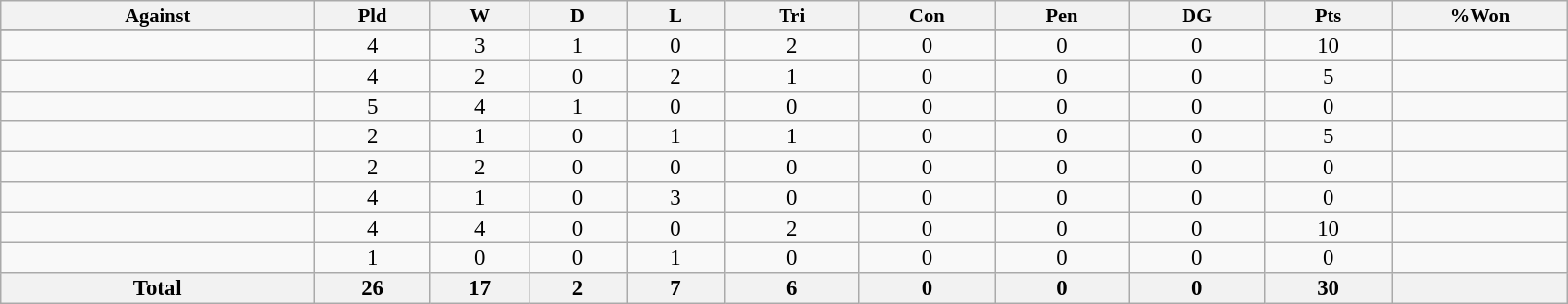<table class="wikitable sortable"  style="text-align:center; line-height:90%; font-size:95%; width:85%;">
<tr>
<th style="width:20%; font-size:90%;">Against</th>
<th abbr="Played" style="width:25px; font-size:90%;">Pld</th>
<th abbr="Won" style="width:20px; font-size:90%;">W</th>
<th abbr="Drawn" style="width:20px; font-size:90%;">D</th>
<th abbr="Lost" style="width:20px; font-size:90%;">L</th>
<th abbr="Tries" style="width:30px; font-size:90%;">Tri</th>
<th abbr="Conversions" style="width:30px; font-size:90%;">Con</th>
<th abbr="Penalties" style="width:30px; font-size:90%;">Pen</th>
<th abbr="Penalties" style="width:30px; font-size:90%;">DG</th>
<th abbr="Points" style="width:28px; font-size:90%;">Pts</th>
<th abbr="Won" style="width:28px; font-size:90%;">%Won</th>
</tr>
<tr bgcolor="#d0ffd0" align="center">
</tr>
<tr>
<td align="left"></td>
<td>4</td>
<td>3</td>
<td>1</td>
<td>0</td>
<td>2</td>
<td>0</td>
<td>0</td>
<td>0</td>
<td>10</td>
<td></td>
</tr>
<tr>
<td align="left"></td>
<td>4</td>
<td>2</td>
<td>0</td>
<td>2</td>
<td>1</td>
<td>0</td>
<td>0</td>
<td>0</td>
<td>5</td>
<td></td>
</tr>
<tr>
<td align="left"></td>
<td>5</td>
<td>4</td>
<td>1</td>
<td>0</td>
<td>0</td>
<td>0</td>
<td>0</td>
<td>0</td>
<td>0</td>
<td></td>
</tr>
<tr>
<td align="left"></td>
<td>2</td>
<td>1</td>
<td>0</td>
<td>1</td>
<td>1</td>
<td>0</td>
<td>0</td>
<td>0</td>
<td>5</td>
<td></td>
</tr>
<tr>
<td align="left"></td>
<td>2</td>
<td>2</td>
<td>0</td>
<td>0</td>
<td>0</td>
<td>0</td>
<td>0</td>
<td>0</td>
<td>0</td>
<td></td>
</tr>
<tr>
<td align="left"></td>
<td>4</td>
<td>1</td>
<td>0</td>
<td>3</td>
<td>0</td>
<td>0</td>
<td>0</td>
<td>0</td>
<td>0</td>
<td></td>
</tr>
<tr>
<td align="left"></td>
<td>4</td>
<td>4</td>
<td>0</td>
<td>0</td>
<td>2</td>
<td>0</td>
<td>0</td>
<td>0</td>
<td>10</td>
<td></td>
</tr>
<tr>
<td align="left"></td>
<td>1</td>
<td>0</td>
<td>0</td>
<td>1</td>
<td>0</td>
<td>0</td>
<td>0</td>
<td>0</td>
<td>0</td>
<td></td>
</tr>
<tr>
<th>Total</th>
<th>26</th>
<th>17</th>
<th>2</th>
<th>7</th>
<th>6</th>
<th>0</th>
<th>0</th>
<th>0</th>
<th>30</th>
<th></th>
</tr>
</table>
